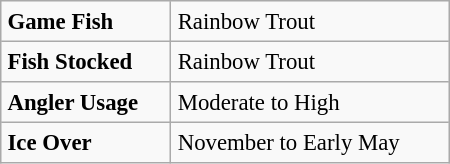<table border=1 align=right cellpadding=4 cellspacing=0 style="margin: 0 0 1em 1em; background: #f9f9f9; border: 1px #aaa solid;  border-collapse: collapse; font-size: 95%;" width=300>
<tr>
<td><strong>Game Fish</strong></td>
<td>Rainbow Trout</td>
</tr>
<tr>
<td><strong>Fish Stocked</strong></td>
<td>Rainbow Trout</td>
</tr>
<tr>
<td><strong>Angler Usage</strong></td>
<td>Moderate to High</td>
</tr>
<tr>
<td><strong>Ice Over</strong></td>
<td>November to Early May</td>
</tr>
</table>
